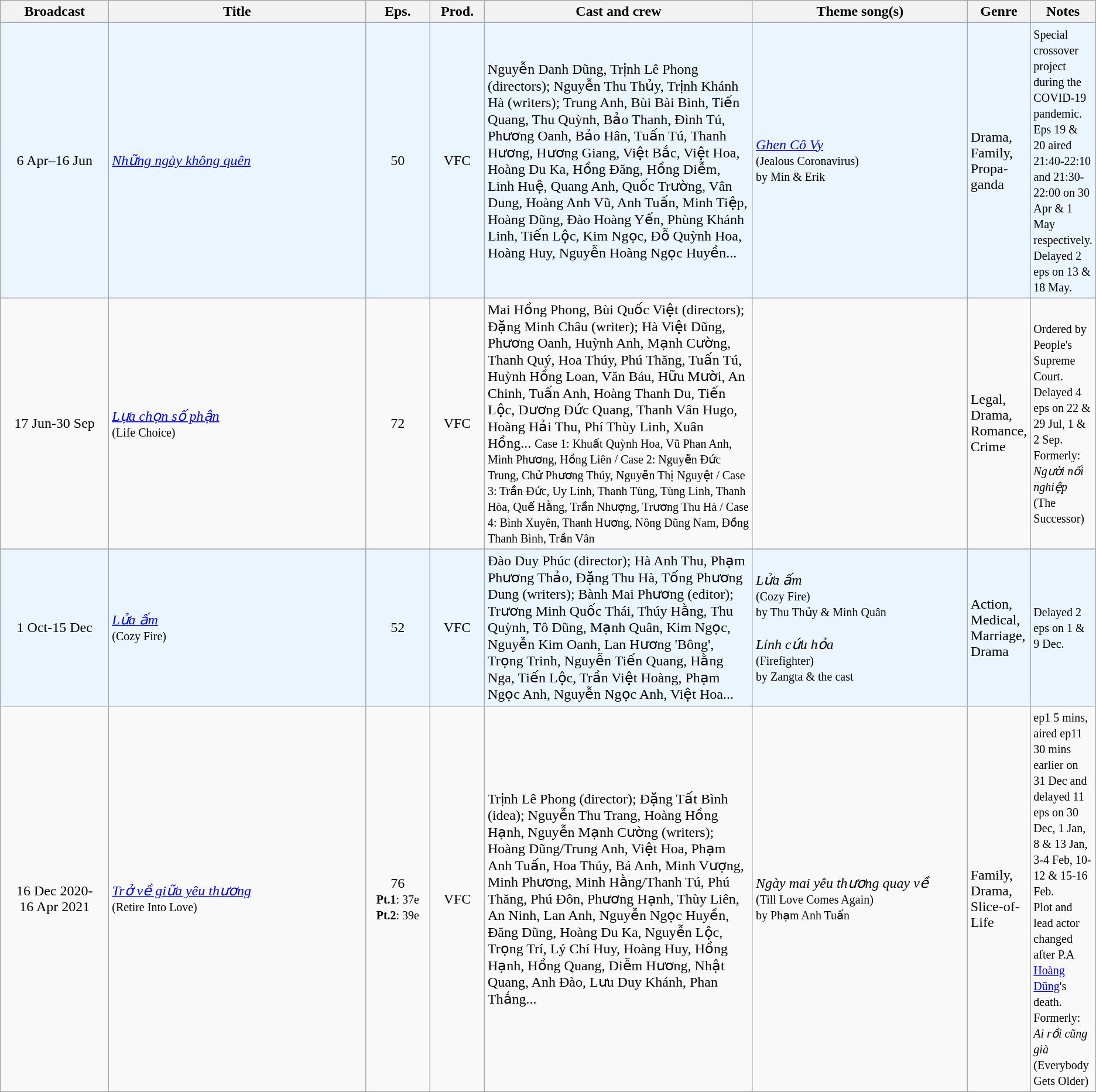<table class="wikitable sortable">
<tr>
<th style="width:10%;">Broadcast</th>
<th style="width:24%;">Title</th>
<th style="width:6%;">Eps.</th>
<th style="width:5%;">Prod.</th>
<th style="width:25%;">Cast and crew</th>
<th style="width:20%;">Theme song(s)</th>
<th style="width:5%;">Genre</th>
<th style="width:5%;">Notes</th>
</tr>
<tr ---- bgcolor="#ebf5ff">
<td style="text-align:center;">6 Apr–16 Jun <br></td>
<td><em><a href='#'>Những ngày không quên</a></em> <br></td>
<td style="text-align:center;">50</td>
<td style="text-align:center;">VFC</td>
<td>Nguyễn Danh Dũng, Trịnh Lê Phong (directors); Nguyễn Thu Thủy, Trịnh Khánh Hà (writers); Trung Anh, Bùi Bài Bình, Tiến Quang, Thu Quỳnh, Bảo Thanh, Đình Tú, Phương Oanh, Bảo Hân, Tuấn Tú, Thanh Hương, Hương Giang, Việt Bắc, Việt Hoa, Hoàng Du Ka, Hồng Đăng, Hồng Diễm, Linh Huệ, Quang Anh, Quốc Trường, Vân Dung, Hoàng Anh Vũ, Anh Tuấn, Minh Tiệp, Hoàng Dũng, Đào Hoàng Yến, Phùng Khánh Linh, Tiến Lộc, Kim Ngọc, Đỗ Quỳnh Hoa, Hoàng Huy, Nguyễn Hoàng Ngọc Huyền...</td>
<td><em><a href='#'>Ghen Cô Vy</a></em> <br><small>(Jealous Coronavirus)<br>by Min & Erik<br></small></td>
<td>Drama, Family, Propa-ganda</td>
<td><small>Special crossover project during the COVID-19 pandemic.</small><br><small>Eps 19 & 20 aired 21:40-22:10 and 21:30-22:00 on 30 Apr & 1 May respectively.</small><br><small>Delayed 2 eps on 13 & 18 May.</small></td>
</tr>
<tr>
<td style="text-align:center;">17 Jun-30 Sep <br></td>
<td><em><a href='#'>Lựa chọn số phận</a></em> <br><small>(Life Choice)</small></td>
<td style="text-align:center;">72</td>
<td style="text-align:center;">VFC</td>
<td>Mai Hồng Phong, Bùi Quốc Việt (directors); Đặng Minh Châu (writer); Hà Việt Dũng, Phương Oanh, Huỳnh Anh, Mạnh Cường, Thanh Quý, Hoa Thúy, Phú Thăng, Tuấn Tú, Huỳnh Hồng Loan, Văn Báu, Hữu Mười, An Chinh, Tuấn Anh, Hoàng Thanh Du, Tiến Lộc, Dương Đức Quang, Thanh Vân Hugo, Hoàng Hải Thu, Phí Thùy Linh, Xuân Hồng... <small>Case 1: Khuất Quỳnh Hoa, Vũ Phan Anh, Minh Phương, Hồng Liên / Case 2: Nguyễn Đức Trung, Chử Phương Thúy, Nguyễn Thị Nguyệt / Case 3: Trần Đức, Uy Linh, Thanh Tùng, Tùng Linh, Thanh Hòa, Quế Hằng, Trần Nhượng, Trương Thu Hà / Case 4:  Bình Xuyên, Thanh Hương, Nông Dũng Nam, Đồng Thanh Bình, Trần Vân</small></td>
<td></td>
<td>Legal, Drama, Romance, Crime</td>
<td><small>Ordered by People's Supreme Court.</small><br><small>Delayed 4 eps on 22 & 29 Jul, 1 & 2 Sep.</small><br><small>Formerly: <em>Người nối nghiệp</em><br>(The Successor)</small></td>
</tr>
<tr>
</tr>
<tr ---- bgcolor="#ebf5ff">
<td style="text-align:center;">1 Oct-15 Dec <br></td>
<td><em><a href='#'>Lửa ấm</a></em> <br><small>(Cozy Fire)</small></td>
<td style="text-align:center;">52</td>
<td style="text-align:center;">VFC</td>
<td>Đào Duy Phúc (director); Hà Anh Thu, Phạm Phương Thảo, Đặng Thu Hà, Tống Phương Dung (writers); Bành Mai Phương (editor); Trương Minh Quốc Thái, Thúy Hằng, Thu Quỳnh, Tô Dũng, Mạnh Quân, Kim Ngọc, Nguyễn Kim Oanh, Lan Hương 'Bông', Trọng Trinh, Nguyễn Tiến Quang, Hằng Nga, Tiến Lộc, Trần Việt Hoàng, Phạm Ngọc Anh, Nguyễn Ngọc Anh, Việt Hoa...</td>
<td><em>Lửa ấm</em> <br><small>(Cozy Fire)<br>by Thu Thủy & Minh Quân</small><br><br><em>Lính cứu hỏa</em> <br><small>(Firefighter)<br>by Zangta & the cast</small></td>
<td>Action, Medical, Marriage, Drama</td>
<td><small>Delayed 2 eps on 1 & 9 Dec.</small></td>
</tr>
<tr>
<td style="text-align:center;">16 Dec 2020-<br>16 Apr 2021 <br></td>
<td><em><a href='#'>Trở về giữa yêu thương</a></em> <br><small>(Retire Into Love)</small></td>
<td style="text-align:center;">76 <br><small><strong>Pt.1</strong>: 37e<br><strong>Pt.2</strong>: 39e</small></td>
<td style="text-align:center;">VFC</td>
<td>Trịnh Lê Phong (director); Đặng Tất Bình (idea); Nguyễn Thu Trang, Hoàng Hồng Hạnh, Nguyễn Mạnh Cường (writers); Hoàng Dũng/Trung Anh, Việt Hoa, Phạm Anh Tuấn, Hoa Thúy, Bá Anh, Minh Vượng, Minh Phương, Minh Hằng/Thanh Tú, Phú Thăng, Phú Đôn, Phương Hạnh, Thùy Liên, An Ninh, Lan Anh, Nguyễn Ngọc Huyền, Đăng Dũng, Hoàng Du Ka, Nguyễn Lộc, Trọng Trí, Lý Chí Huy, Hoàng Huy, Hồng Hạnh, Hồng Quang, Diễm Hương, Nhật Quang, Anh Đào, Lưu Duy Khánh, Phan Thắng...</td>
<td><em>Ngày mai yêu thương quay về</em> <br><small>(Till Love Comes Again)<br>by Phạm Anh Tuấn</small></td>
<td>Family, Drama, Slice-of-Life</td>
<td><small> ep1 5 mins, aired ep11 30 mins earlier on 31 Dec and delayed 11 eps on 30 Dec, 1 Jan, 8 & 13 Jan, 3-4 Feb, 10-12 & 15-16 Feb.</small><br><small>Plot and lead actor changed after P.A <a href='#'>Hoàng Dũng</a>'s death.</small><br><small>Formerly: <em>Ai rồi cũng già</em><br>(Everybody Gets Older)</small></td>
</tr>
</table>
